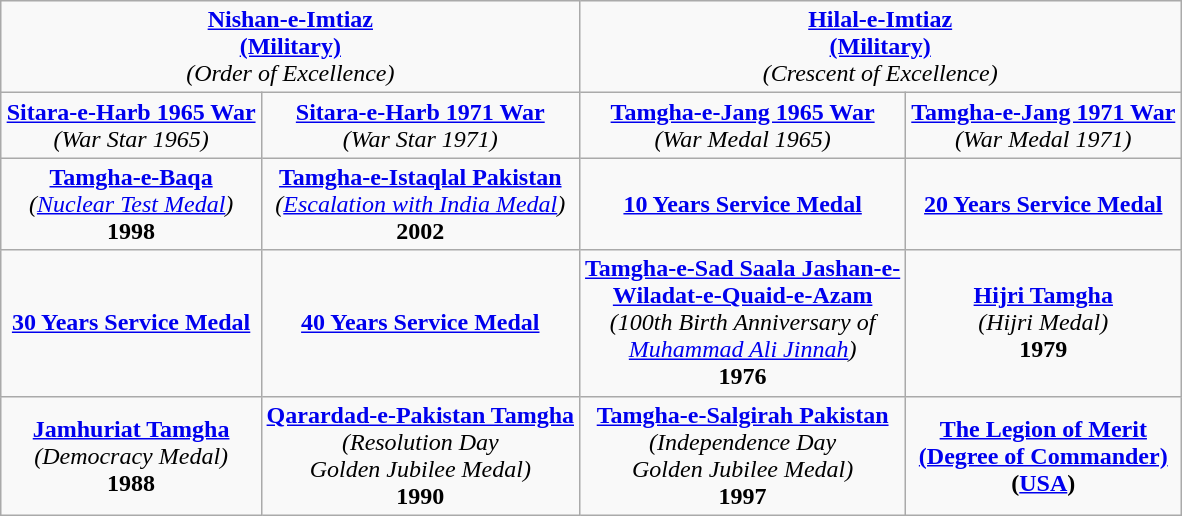<table class="wikitable" style="margin:1em auto; text-align:center;">
<tr>
<td colspan="2"><strong><a href='#'>Nishan-e-Imtiaz</a></strong><br><strong><a href='#'>(Military)</a></strong><br><em>(Order of Excellence)</em></td>
<td colspan="2"><a href='#'><strong>Hilal-e-Imtiaz</strong></a><br><strong><a href='#'>(Military)</a></strong><br><em>(Crescent of Excellence)</em></td>
</tr>
<tr>
<td><strong><a href='#'>Sitara-e-Harb 1965 War</a></strong><br><em>(War Star 1965)</em></td>
<td><strong><a href='#'>Sitara-e-Harb 1971 War</a></strong><br><em>(War Star 1971)</em></td>
<td><strong><a href='#'>Tamgha-e-Jang 1965 War</a></strong><br><em>(War Medal 1965)</em></td>
<td><strong><a href='#'>Tamgha-e-Jang 1971 War</a></strong><br><em>(War Medal 1971)</em></td>
</tr>
<tr>
<td><strong><a href='#'>Tamgha-e-Baqa</a></strong><br><em>(<a href='#'>Nuclear Test Medal</a>)</em><br><strong>1998</strong></td>
<td><strong><a href='#'>Tamgha-e-Istaqlal Pakistan</a></strong><br><em>(<a href='#'>Escalation with India Medal</a>)</em><br><strong>2002</strong></td>
<td><strong><a href='#'>10 Years Service Medal</a></strong></td>
<td><strong><a href='#'>20 Years Service Medal</a></strong></td>
</tr>
<tr>
<td><strong><a href='#'>30 Years Service Medal</a></strong></td>
<td><strong><a href='#'>40 Years Service Medal</a></strong></td>
<td><strong><a href='#'>Tamgha-e-Sad Saala Jashan-e-</a></strong><br><strong><a href='#'>Wiladat-e-Quaid-e-Azam</a></strong><br><em>(100th Birth Anniversary of</em><br><em><a href='#'>Muhammad Ali Jinnah</a>)</em><br><strong>1976</strong></td>
<td><strong><a href='#'>Hijri Tamgha</a></strong><br><em>(Hijri Medal)</em><br><strong>1979</strong></td>
</tr>
<tr>
<td><strong><a href='#'>Jamhuriat Tamgha</a></strong><br><em>(Democracy Medal)</em><br><strong>1988</strong></td>
<td><strong><a href='#'>Qarardad-e-Pakistan Tamgha</a></strong><br><em>(Resolution Day</em><br><em>Golden Jubilee Medal)</em><br><strong>1990</strong></td>
<td><strong><a href='#'>Tamgha-e-Salgirah Pakistan</a></strong><br><em>(Independence Day</em><br><em>Golden Jubilee Medal)</em><br><strong>1997</strong></td>
<td><strong><a href='#'>The Legion of Merit</a></strong><br><strong><a href='#'>(Degree of Commander)</a></strong><br><strong>(<a href='#'>USA</a>)</strong></td>
</tr>
</table>
